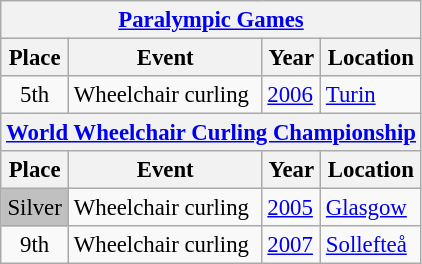<table class="wikitable" style="border-collapse: collapse; font-size: 95%;">
<tr>
<th colspan=4> <a href='#'>Paralympic Games</a></th>
</tr>
<tr>
<th>Place</th>
<th>Event</th>
<th>Year</th>
<th>Location</th>
</tr>
<tr>
<td align="center">5th</td>
<td>Wheelchair curling</td>
<td><a href='#'>2006</a></td>
<td> <a href='#'>Turin</a></td>
</tr>
<tr>
<th colspan=4> <a href='#'>World Wheelchair Curling Championship</a></th>
</tr>
<tr>
<th>Place</th>
<th>Event</th>
<th>Year</th>
<th>Location</th>
</tr>
<tr>
<td bgcolor="silver" align="center">Silver</td>
<td>Wheelchair curling</td>
<td><a href='#'>2005</a></td>
<td> <a href='#'>Glasgow</a></td>
</tr>
<tr>
<td align="center">9th</td>
<td>Wheelchair curling</td>
<td><a href='#'>2007</a></td>
<td> <a href='#'>Sollefteå</a></td>
</tr>
</table>
